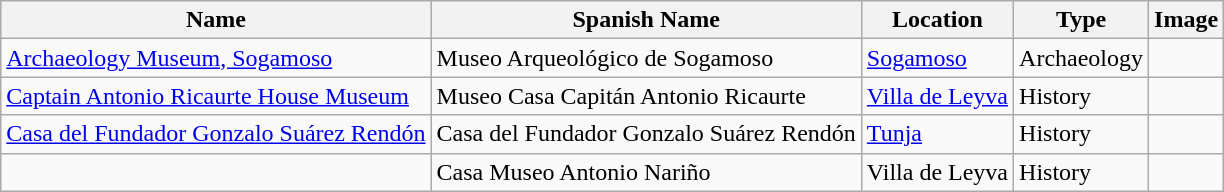<table class="wikitable sortable">
<tr>
<th>Name</th>
<th>Spanish Name</th>
<th>Location</th>
<th>Type</th>
<th>Image</th>
</tr>
<tr>
<td><a href='#'>Archaeology Museum, Sogamoso</a></td>
<td>Museo Arqueológico de Sogamoso</td>
<td><a href='#'>Sogamoso</a></td>
<td>Archaeology</td>
<td></td>
</tr>
<tr>
<td><a href='#'>Captain Antonio Ricaurte House Museum</a></td>
<td>Museo Casa Capitán Antonio Ricaurte</td>
<td><a href='#'>Villa de Leyva</a></td>
<td>History</td>
<td></td>
</tr>
<tr>
<td><a href='#'>Casa del Fundador Gonzalo Suárez Rendón</a></td>
<td>Casa del Fundador Gonzalo Suárez Rendón</td>
<td><a href='#'>Tunja</a></td>
<td>History</td>
<td></td>
</tr>
<tr>
<td></td>
<td>Casa Museo Antonio Nariño</td>
<td>Villa de Leyva</td>
<td>History</td>
<td></td>
</tr>
</table>
